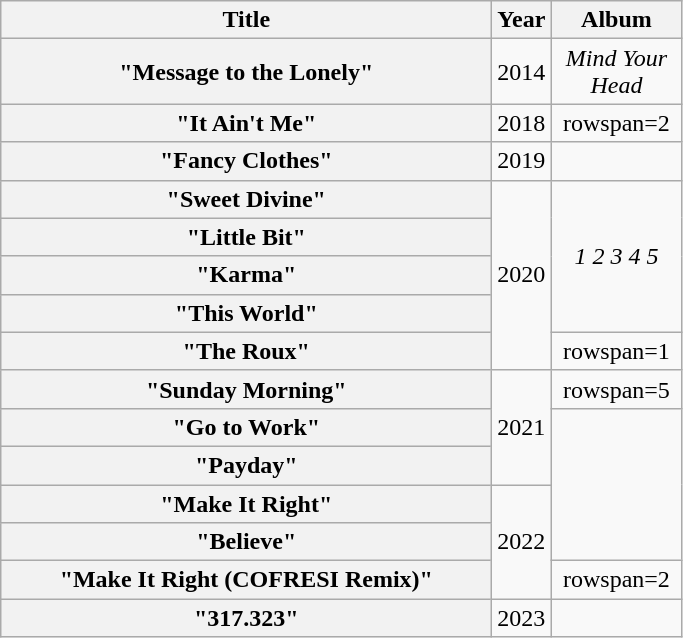<table class="wikitable plainrowheaders" style="text-align:center;">
<tr>
<th rowspan="1" style="width:20em;">Title</th>
<th rowspan="1" style="width:1em;">Year</th>
<th rowspan="1" style="width:5em;">Album</th>
</tr>
<tr>
<th scope="row">"Message to the Lonely"</th>
<td>2014</td>
<td><em>Mind Your Head</em></td>
</tr>
<tr>
<th scope="row">"It Ain't Me"</th>
<td>2018</td>
<td>rowspan=2 </td>
</tr>
<tr>
<th scope="row">"Fancy Clothes"<br> </th>
<td>2019</td>
</tr>
<tr>
<th scope="row">"Sweet Divine"</th>
<td rowspan=5>2020</td>
<td rowspan=4><em>1 2 3 4 5</em></td>
</tr>
<tr>
<th scope="row">"Little Bit"</th>
</tr>
<tr>
<th scope="row">"Karma"</th>
</tr>
<tr>
<th scope="row">"This World"<br> </th>
</tr>
<tr>
<th scope="row">"The Roux"</th>
<td>rowspan=1 </td>
</tr>
<tr>
<th scope="row">"Sunday Morning"</th>
<td rowspan=3>2021</td>
<td>rowspan=5 </td>
</tr>
<tr>
<th scope="row">"Go to Work"</th>
</tr>
<tr>
<th scope="row">"Payday"</th>
</tr>
<tr>
<th scope="row">"Make It Right"</th>
<td rowspan=3>2022</td>
</tr>
<tr>
<th scope="row">"Believe"</th>
</tr>
<tr>
<th scope="row">"Make It Right (COFRESI Remix)"</th>
<td>rowspan=2 </td>
</tr>
<tr>
<th scope="row">"317.323"</th>
<td rowspan=3>2023</td>
</tr>
</table>
